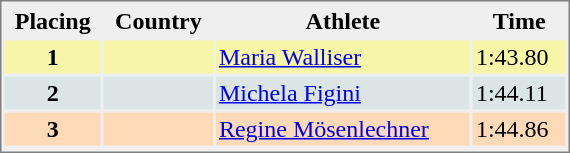<table style="border-style:solid;border-width:1px;border-color:#808080;background-color:#EFEFEF" cellspacing="2" cellpadding="2" width="380px">
<tr bgcolor="#EFEFEF">
<th>Placing</th>
<th>Country</th>
<th>Athlete</th>
<th>Time</th>
</tr>
<tr align="center" valign="top" bgcolor="#F7F6A8">
<th>1</th>
<td align="left"> </td>
<td align="left"><a href='#'>Maria Walliser</a></td>
<td align="left">1:43.80</td>
</tr>
<tr align="center" valign="top" bgcolor="#DCE5E5">
<th>2</th>
<td align="left"> </td>
<td align="left"><a href='#'>Michela Figini</a></td>
<td align="left">1:44.11</td>
</tr>
<tr align="center" valign="top" bgcolor="#FFDAB9">
<th>3</th>
<td align="left"></td>
<td align="left"><a href='#'>Regine Mösenlechner</a></td>
<td align="left">1:44.86</td>
</tr>
<tr align="center" valign="top" bgcolor="#FFFFFF">
</tr>
</table>
